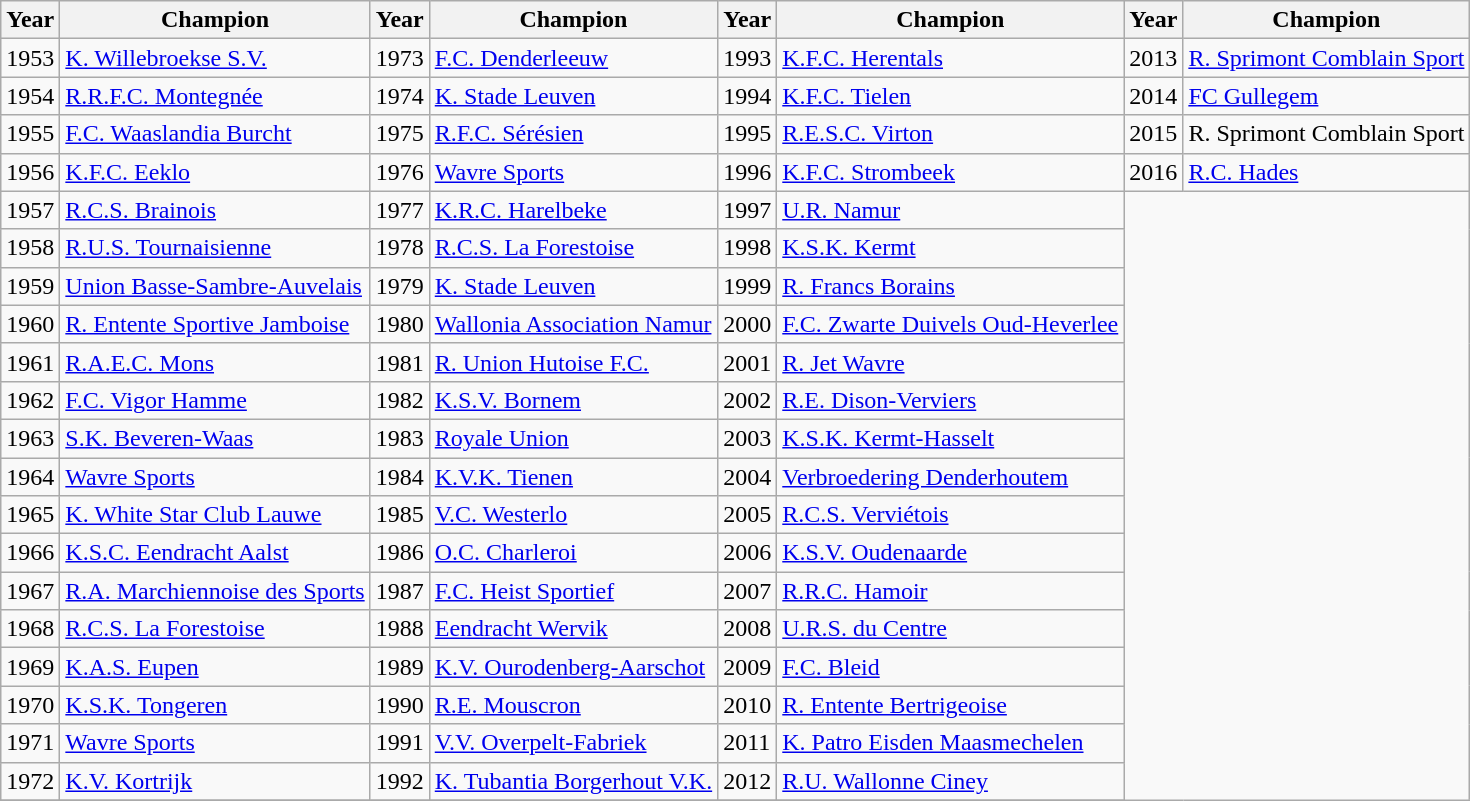<table class="wikitable">
<tr>
<th>Year</th>
<th>Champion</th>
<th>Year</th>
<th>Champion</th>
<th>Year</th>
<th>Champion</th>
<th>Year</th>
<th>Champion</th>
</tr>
<tr>
<td>1953</td>
<td><a href='#'>K. Willebroekse S.V.</a></td>
<td>1973</td>
<td><a href='#'>F.C. Denderleeuw</a></td>
<td>1993</td>
<td><a href='#'>K.F.C. Herentals</a></td>
<td>2013</td>
<td><a href='#'>R. Sprimont Comblain Sport</a></td>
</tr>
<tr>
<td>1954</td>
<td><a href='#'>R.R.F.C. Montegnée</a></td>
<td>1974</td>
<td><a href='#'>K. Stade Leuven</a></td>
<td>1994</td>
<td><a href='#'>K.F.C. Tielen</a></td>
<td>2014</td>
<td><a href='#'>FC Gullegem</a></td>
</tr>
<tr>
<td>1955</td>
<td><a href='#'>F.C. Waaslandia Burcht</a></td>
<td>1975</td>
<td><a href='#'>R.F.C. Sérésien</a></td>
<td>1995</td>
<td><a href='#'>R.E.S.C. Virton</a></td>
<td>2015</td>
<td>R. Sprimont Comblain Sport</td>
</tr>
<tr>
<td>1956</td>
<td><a href='#'>K.F.C. Eeklo</a></td>
<td>1976</td>
<td><a href='#'>Wavre Sports</a></td>
<td>1996</td>
<td><a href='#'>K.F.C. Strombeek</a></td>
<td>2016</td>
<td><a href='#'>R.C. Hades</a></td>
</tr>
<tr>
<td>1957</td>
<td><a href='#'>R.C.S. Brainois</a></td>
<td>1977</td>
<td><a href='#'>K.R.C. Harelbeke</a></td>
<td>1997</td>
<td><a href='#'>U.R. Namur</a></td>
</tr>
<tr>
<td>1958</td>
<td><a href='#'>R.U.S. Tournaisienne</a></td>
<td>1978</td>
<td><a href='#'>R.C.S. La Forestoise</a></td>
<td>1998</td>
<td><a href='#'>K.S.K. Kermt</a></td>
</tr>
<tr>
<td>1959</td>
<td><a href='#'>Union Basse-Sambre-Auvelais</a></td>
<td>1979</td>
<td><a href='#'>K. Stade Leuven</a></td>
<td>1999</td>
<td><a href='#'>R. Francs Borains</a></td>
</tr>
<tr>
<td>1960</td>
<td><a href='#'>R. Entente Sportive Jamboise</a></td>
<td>1980</td>
<td><a href='#'>Wallonia Association Namur</a></td>
<td>2000</td>
<td><a href='#'>F.C. Zwarte Duivels Oud-Heverlee</a></td>
</tr>
<tr>
<td>1961</td>
<td><a href='#'>R.A.E.C. Mons</a></td>
<td>1981</td>
<td><a href='#'>R. Union Hutoise F.C.</a></td>
<td>2001</td>
<td><a href='#'>R. Jet Wavre</a></td>
</tr>
<tr>
<td>1962</td>
<td><a href='#'>F.C. Vigor Hamme</a></td>
<td>1982</td>
<td><a href='#'>K.S.V. Bornem</a></td>
<td>2002</td>
<td><a href='#'>R.E. Dison-Verviers</a></td>
</tr>
<tr>
<td>1963</td>
<td><a href='#'>S.K. Beveren-Waas</a></td>
<td>1983</td>
<td><a href='#'>Royale Union</a></td>
<td>2003</td>
<td><a href='#'>K.S.K. Kermt-Hasselt</a></td>
</tr>
<tr>
<td>1964</td>
<td><a href='#'>Wavre Sports</a></td>
<td>1984</td>
<td><a href='#'>K.V.K. Tienen</a></td>
<td>2004</td>
<td><a href='#'>Verbroedering Denderhoutem</a></td>
</tr>
<tr>
<td>1965</td>
<td><a href='#'>K. White Star Club Lauwe</a></td>
<td>1985</td>
<td><a href='#'>V.C. Westerlo</a></td>
<td>2005</td>
<td><a href='#'>R.C.S. Verviétois</a></td>
</tr>
<tr>
<td>1966</td>
<td><a href='#'>K.S.C. Eendracht Aalst</a></td>
<td>1986</td>
<td><a href='#'>O.C. Charleroi</a></td>
<td>2006</td>
<td><a href='#'>K.S.V. Oudenaarde</a></td>
</tr>
<tr>
<td>1967</td>
<td><a href='#'>R.A. Marchiennoise des Sports</a></td>
<td>1987</td>
<td><a href='#'>F.C. Heist Sportief</a></td>
<td>2007</td>
<td><a href='#'>R.R.C. Hamoir</a></td>
</tr>
<tr>
<td>1968</td>
<td><a href='#'>R.C.S. La Forestoise</a></td>
<td>1988</td>
<td><a href='#'>Eendracht Wervik</a></td>
<td>2008</td>
<td><a href='#'>U.R.S. du Centre</a></td>
</tr>
<tr>
<td>1969</td>
<td><a href='#'>K.A.S. Eupen</a></td>
<td>1989</td>
<td><a href='#'>K.V. Ourodenberg-Aarschot</a></td>
<td>2009</td>
<td><a href='#'>F.C. Bleid</a></td>
</tr>
<tr>
<td>1970</td>
<td><a href='#'>K.S.K. Tongeren</a></td>
<td>1990</td>
<td><a href='#'>R.E. Mouscron</a></td>
<td>2010</td>
<td><a href='#'>R. Entente Bertrigeoise</a></td>
</tr>
<tr>
<td>1971</td>
<td><a href='#'>Wavre Sports</a></td>
<td>1991</td>
<td><a href='#'>V.V. Overpelt-Fabriek</a></td>
<td>2011</td>
<td><a href='#'>K. Patro Eisden Maasmechelen</a></td>
</tr>
<tr>
<td>1972</td>
<td><a href='#'>K.V. Kortrijk</a></td>
<td>1992</td>
<td><a href='#'>K. Tubantia Borgerhout V.K.</a></td>
<td>2012</td>
<td><a href='#'>R.U. Wallonne Ciney</a></td>
</tr>
<tr>
</tr>
</table>
